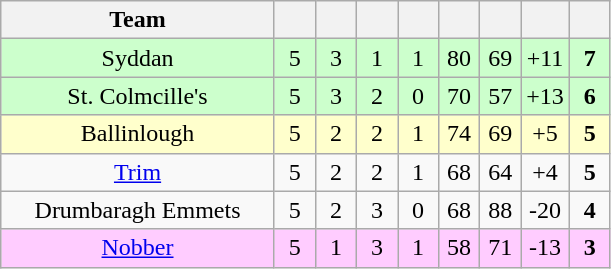<table class="wikitable" style="text-align:center">
<tr>
<th style="width:175px;">Team</th>
<th width="20"></th>
<th width="20"></th>
<th width="20"></th>
<th width="20"></th>
<th width="20"></th>
<th width="20"></th>
<th width="20"></th>
<th width="20"></th>
</tr>
<tr style="background:#cfc;">
<td>Syddan</td>
<td>5</td>
<td>3</td>
<td>1</td>
<td>1</td>
<td>80</td>
<td>69</td>
<td>+11</td>
<td><strong>7</strong></td>
</tr>
<tr style="background:#cfc;">
<td>St. Colmcille's</td>
<td>5</td>
<td>3</td>
<td>2</td>
<td>0</td>
<td>70</td>
<td>57</td>
<td>+13</td>
<td><strong>6</strong></td>
</tr>
<tr style="background:#ffffcc;">
<td>Ballinlough</td>
<td>5</td>
<td>2</td>
<td>2</td>
<td>1</td>
<td>74</td>
<td>69</td>
<td>+5</td>
<td><strong>5</strong></td>
</tr>
<tr>
<td><a href='#'>Trim</a></td>
<td>5</td>
<td>2</td>
<td>2</td>
<td>1</td>
<td>68</td>
<td>64</td>
<td>+4</td>
<td><strong>5</strong></td>
</tr>
<tr>
<td>Drumbaragh Emmets</td>
<td>5</td>
<td>2</td>
<td>3</td>
<td>0</td>
<td>68</td>
<td>88</td>
<td>-20</td>
<td><strong>4</strong></td>
</tr>
<tr style="background:#fcf;">
<td><a href='#'>Nobber</a></td>
<td>5</td>
<td>1</td>
<td>3</td>
<td>1</td>
<td>58</td>
<td>71</td>
<td>-13</td>
<td><strong>3</strong></td>
</tr>
</table>
